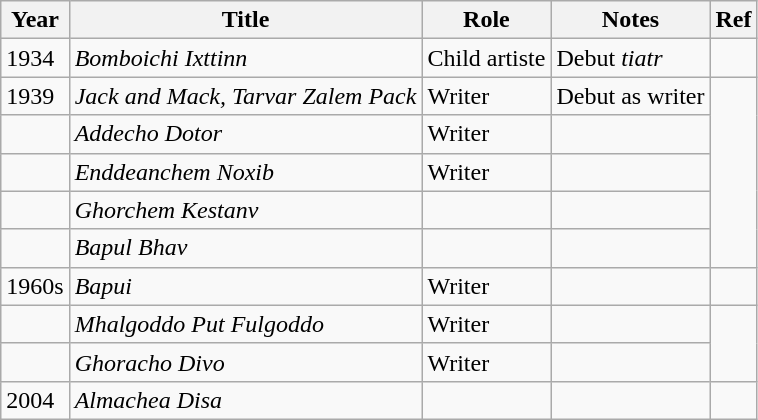<table class="wikitable sortable">
<tr>
<th>Year</th>
<th>Title</th>
<th>Role</th>
<th>Notes</th>
<th>Ref</th>
</tr>
<tr>
<td>1934</td>
<td><em>Bomboichi Ixttinn</em></td>
<td>Child artiste</td>
<td>Debut <em>tiatr</em></td>
<td></td>
</tr>
<tr>
<td>1939</td>
<td><em>Jack and Mack, Tarvar Zalem Pack</em></td>
<td>Writer</td>
<td>Debut as writer</td>
<td rowspan="5"></td>
</tr>
<tr>
<td></td>
<td><em>Addecho Dotor</em></td>
<td>Writer</td>
<td></td>
</tr>
<tr>
<td></td>
<td><em>Enddeanchem Noxib</em></td>
<td>Writer</td>
<td></td>
</tr>
<tr>
<td></td>
<td><em>Ghorchem Kestanv</em></td>
<td></td>
<td></td>
</tr>
<tr>
<td></td>
<td><em>Bapul Bhav</em></td>
<td></td>
<td></td>
</tr>
<tr>
<td>1960s</td>
<td><em>Bapui</em></td>
<td>Writer</td>
<td></td>
<td></td>
</tr>
<tr>
<td></td>
<td><em>Mhalgoddo Put Fulgoddo</em></td>
<td>Writer</td>
<td></td>
<td rowspan="2"></td>
</tr>
<tr>
<td></td>
<td><em>Ghoracho Divo</em></td>
<td>Writer</td>
<td></td>
</tr>
<tr>
<td>2004</td>
<td><em>Almachea Disa</em></td>
<td></td>
<td></td>
<td></td>
</tr>
</table>
